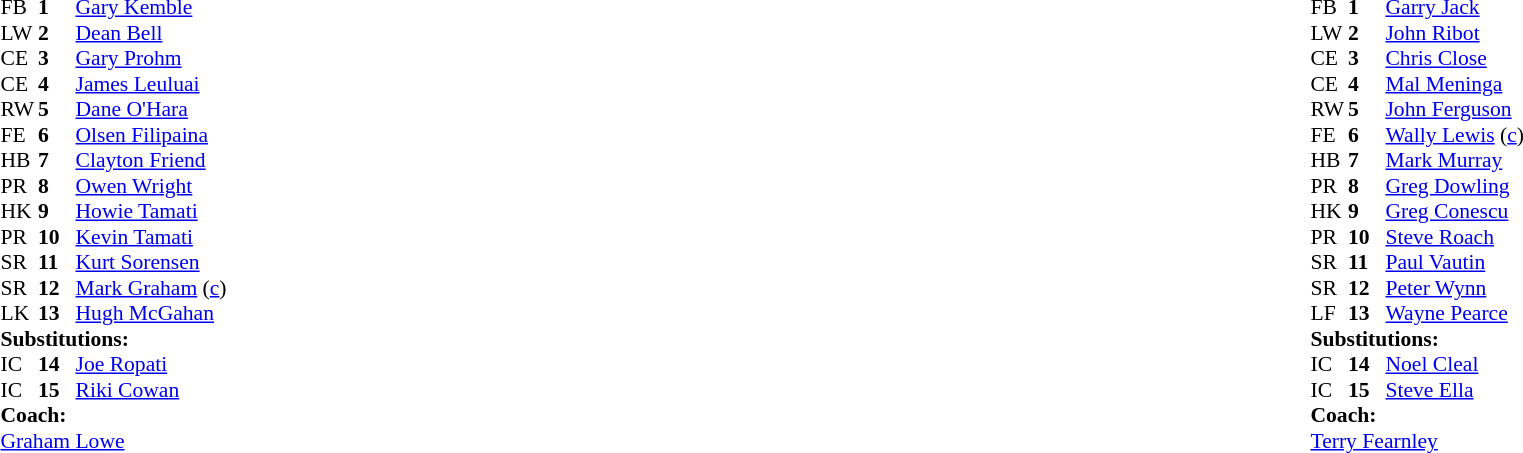<table width="100%">
<tr>
<td valign="top" width="50%"><br><table style="font-size: 90%" cellspacing="0" cellpadding="0">
<tr>
<th width="25"></th>
<th width="25"></th>
</tr>
<tr>
<td>FB</td>
<td><strong>1</strong></td>
<td><a href='#'>Gary Kemble</a></td>
</tr>
<tr>
<td>LW</td>
<td><strong>2</strong></td>
<td><a href='#'>Dean Bell</a></td>
</tr>
<tr>
<td>CE</td>
<td><strong>3</strong></td>
<td><a href='#'>Gary Prohm</a></td>
</tr>
<tr>
<td>CE</td>
<td><strong>4</strong></td>
<td><a href='#'>James Leuluai</a></td>
</tr>
<tr>
<td>RW</td>
<td><strong>5</strong></td>
<td><a href='#'>Dane O'Hara</a></td>
</tr>
<tr>
<td>FE</td>
<td><strong>6</strong></td>
<td><a href='#'>Olsen Filipaina</a></td>
</tr>
<tr>
<td>HB</td>
<td><strong>7</strong></td>
<td><a href='#'>Clayton Friend</a></td>
</tr>
<tr>
<td>PR</td>
<td><strong>8</strong></td>
<td><a href='#'>Owen Wright</a></td>
</tr>
<tr>
<td>HK</td>
<td><strong>9</strong></td>
<td><a href='#'>Howie Tamati</a></td>
</tr>
<tr>
<td>PR</td>
<td><strong>10</strong></td>
<td><a href='#'>Kevin Tamati</a></td>
</tr>
<tr>
<td>SR</td>
<td><strong>11</strong></td>
<td><a href='#'>Kurt Sorensen</a></td>
</tr>
<tr>
<td>SR</td>
<td><strong>12</strong></td>
<td><a href='#'>Mark Graham</a> (<a href='#'>c</a>)</td>
</tr>
<tr>
<td>LK</td>
<td><strong>13</strong></td>
<td><a href='#'>Hugh McGahan</a></td>
</tr>
<tr>
<td colspan=3><strong>Substitutions:</strong></td>
</tr>
<tr>
<td>IC</td>
<td><strong>14</strong></td>
<td><a href='#'>Joe Ropati</a></td>
</tr>
<tr>
<td>IC</td>
<td><strong>15</strong></td>
<td><a href='#'>Riki Cowan</a></td>
</tr>
<tr>
<td colspan=3><strong>Coach:</strong></td>
</tr>
<tr>
<td colspan="4"> <a href='#'>Graham Lowe</a></td>
</tr>
</table>
</td>
<td valign="top" width="50%"><br><table style="font-size: 90%" cellspacing="0" cellpadding="0" align="center">
<tr>
<th width="25"></th>
<th width="25"></th>
</tr>
<tr>
<td>FB</td>
<td><strong>1</strong></td>
<td><a href='#'>Garry Jack</a></td>
</tr>
<tr>
<td>LW</td>
<td><strong>2</strong></td>
<td><a href='#'>John Ribot</a></td>
</tr>
<tr>
<td>CE</td>
<td><strong>3</strong></td>
<td><a href='#'>Chris Close</a></td>
</tr>
<tr>
<td>CE</td>
<td><strong>4</strong></td>
<td><a href='#'>Mal Meninga</a></td>
</tr>
<tr>
<td>RW</td>
<td><strong>5</strong></td>
<td><a href='#'>John Ferguson</a></td>
</tr>
<tr>
<td>FE</td>
<td><strong>6</strong></td>
<td><a href='#'>Wally Lewis</a> (<a href='#'>c</a>)</td>
</tr>
<tr>
<td>HB</td>
<td><strong>7</strong></td>
<td><a href='#'>Mark Murray</a></td>
</tr>
<tr>
<td>PR</td>
<td><strong>8</strong></td>
<td><a href='#'>Greg Dowling</a></td>
</tr>
<tr>
<td>HK</td>
<td><strong>9</strong></td>
<td><a href='#'>Greg Conescu</a></td>
</tr>
<tr>
<td>PR</td>
<td><strong>10</strong></td>
<td><a href='#'>Steve Roach</a></td>
</tr>
<tr>
<td>SR</td>
<td><strong>11</strong></td>
<td><a href='#'>Paul Vautin</a></td>
</tr>
<tr>
<td>SR</td>
<td><strong>12</strong></td>
<td><a href='#'>Peter Wynn</a></td>
</tr>
<tr>
<td>LF</td>
<td><strong>13</strong></td>
<td><a href='#'>Wayne Pearce</a></td>
</tr>
<tr>
<td colspan=3><strong>Substitutions:</strong></td>
</tr>
<tr>
<td>IC</td>
<td><strong>14</strong></td>
<td><a href='#'>Noel Cleal</a></td>
</tr>
<tr>
<td>IC</td>
<td><strong>15</strong></td>
<td><a href='#'>Steve Ella</a></td>
</tr>
<tr>
<td colspan=3><strong>Coach:</strong></td>
</tr>
<tr>
<td colspan="4"> <a href='#'>Terry Fearnley</a></td>
</tr>
</table>
</td>
</tr>
</table>
